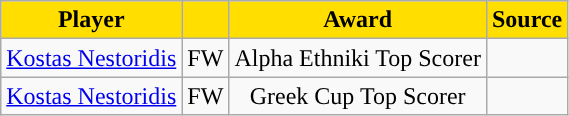<table class="wikitable">
<tr>
<th style="background:#FFDE00">Player</th>
<th style="background:#FFDE00"></th>
<th style="background:#FFDE00">Award</th>
<th style="background:#FFDE00">Source</th>
</tr>
<tr>
<td> <a href='#'>Kostas Nestoridis</a></td>
<td align="center">FW</td>
<td align="center">Alpha Ethniki Top Scorer</td>
<td align="center"></td>
</tr>
<tr>
<td> <a href='#'>Kostas Nestoridis</a></td>
<td align="center">FW</td>
<td align="center">Greek Cup Top Scorer</td>
<td align="center"></td>
</tr>
</table>
